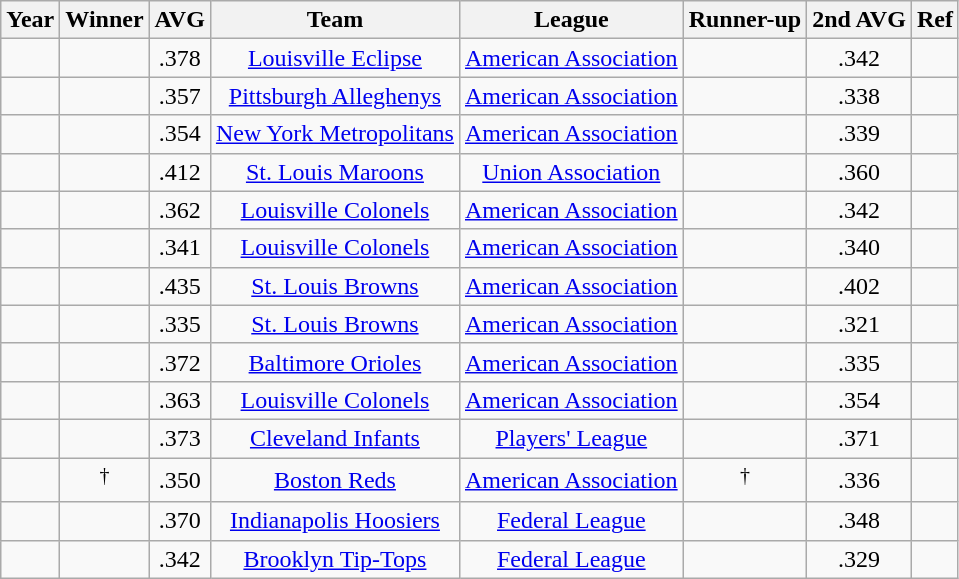<table class="wikitable sortable" style="text-align:center;">
<tr>
<th scope="col">Year</th>
<th scope="col">Winner</th>
<th scope="col">AVG</th>
<th scope="col">Team</th>
<th>League</th>
<th scope="col">Runner-up</th>
<th scope="col">2nd AVG</th>
<th scope="col" class="unsortable">Ref</th>
</tr>
<tr>
<td></td>
<td></td>
<td>.378</td>
<td><a href='#'>Louisville Eclipse</a></td>
<td><a href='#'>American Association</a></td>
<td></td>
<td>.342</td>
<td></td>
</tr>
<tr>
<td></td>
<td></td>
<td>.357</td>
<td><a href='#'>Pittsburgh Alleghenys</a></td>
<td><a href='#'>American Association</a></td>
<td></td>
<td>.338</td>
<td></td>
</tr>
<tr>
<td></td>
<td></td>
<td>.354</td>
<td><a href='#'>New York Metropolitans</a></td>
<td><a href='#'>American Association</a></td>
<td></td>
<td>.339</td>
<td></td>
</tr>
<tr>
<td></td>
<td></td>
<td>.412</td>
<td><a href='#'>St. Louis Maroons</a></td>
<td><a href='#'>Union Association</a></td>
<td></td>
<td>.360</td>
<td></td>
</tr>
<tr>
<td></td>
<td></td>
<td>.362</td>
<td><a href='#'>Louisville Colonels</a></td>
<td><a href='#'>American Association</a></td>
<td></td>
<td>.342</td>
<td></td>
</tr>
<tr>
<td></td>
<td></td>
<td>.341</td>
<td><a href='#'>Louisville Colonels</a></td>
<td><a href='#'>American Association</a></td>
<td></td>
<td>.340</td>
<td></td>
</tr>
<tr>
<td></td>
<td></td>
<td>.435</td>
<td><a href='#'>St. Louis Browns</a></td>
<td><a href='#'>American Association</a></td>
<td></td>
<td>.402</td>
<td></td>
</tr>
<tr>
<td></td>
<td></td>
<td>.335</td>
<td><a href='#'>St. Louis Browns</a></td>
<td><a href='#'>American Association</a></td>
<td></td>
<td>.321</td>
<td></td>
</tr>
<tr>
<td></td>
<td></td>
<td>.372</td>
<td><a href='#'>Baltimore Orioles</a></td>
<td><a href='#'>American Association</a></td>
<td></td>
<td>.335</td>
<td></td>
</tr>
<tr>
<td></td>
<td></td>
<td>.363</td>
<td><a href='#'>Louisville Colonels</a></td>
<td><a href='#'>American Association</a></td>
<td></td>
<td>.354</td>
<td></td>
</tr>
<tr>
<td></td>
<td></td>
<td>.373</td>
<td><a href='#'>Cleveland Infants</a></td>
<td><a href='#'>Players' League</a></td>
<td></td>
<td>.371</td>
<td></td>
</tr>
<tr>
<td></td>
<td><sup>†</sup></td>
<td>.350</td>
<td><a href='#'>Boston Reds</a></td>
<td><a href='#'>American Association</a></td>
<td><sup>†</sup></td>
<td>.336</td>
<td></td>
</tr>
<tr>
<td></td>
<td></td>
<td>.370</td>
<td><a href='#'>Indianapolis Hoosiers</a></td>
<td><a href='#'>Federal League</a></td>
<td></td>
<td>.348</td>
<td></td>
</tr>
<tr>
<td></td>
<td></td>
<td>.342</td>
<td><a href='#'>Brooklyn Tip-Tops</a></td>
<td><a href='#'>Federal League</a></td>
<td></td>
<td>.329</td>
<td></td>
</tr>
</table>
